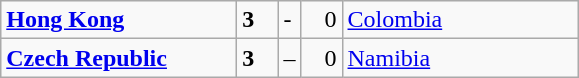<table class="wikitable">
<tr>
<td width=150> <strong><a href='#'>Hong Kong</a></strong></td>
<td style="width:20px; text-align:left;"><strong>3</strong></td>
<td>-</td>
<td style="width:20px; text-align:right;">0</td>
<td width=150> <a href='#'>Colombia</a></td>
</tr>
<tr>
<td> <strong><a href='#'>Czech Republic</a></strong></td>
<td style="text-align:left;"><strong>3</strong></td>
<td>–</td>
<td style="text-align:right;">0</td>
<td> <a href='#'>Namibia</a></td>
</tr>
</table>
